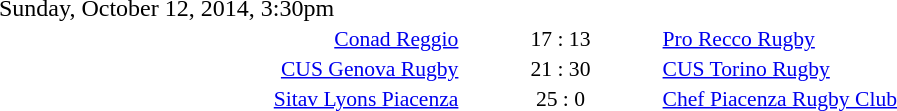<table style="width:70%;" cellspacing="1">
<tr>
<th width=35%></th>
<th width=15%></th>
<th></th>
</tr>
<tr>
<td>Sunday, October 12, 2014, 3:30pm</td>
</tr>
<tr style=font-size:90%>
<td align=right><a href='#'>Conad Reggio</a></td>
<td align=center>17 : 13</td>
<td><a href='#'>Pro Recco Rugby</a></td>
</tr>
<tr style=font-size:90%>
<td align=right><a href='#'>CUS Genova Rugby</a></td>
<td align=center>21 : 30</td>
<td><a href='#'>CUS Torino Rugby</a></td>
</tr>
<tr style=font-size:90%>
<td align=right><a href='#'>Sitav Lyons Piacenza</a></td>
<td align=center>25 : 0</td>
<td><a href='#'>Chef Piacenza Rugby Club</a></td>
</tr>
</table>
